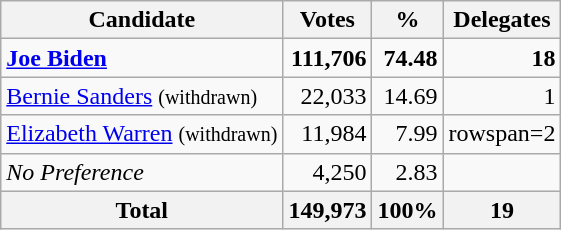<table class="wikitable sortable" style="text-align:right;">
<tr>
<th>Candidate</th>
<th>Votes</th>
<th>%</th>
<th>Delegates</th>
</tr>
<tr>
<td style="text-align:left;" data-sort-value="Biden, Joe"><strong><a href='#'>Joe Biden</a></strong></td>
<td><strong>111,706</strong></td>
<td><strong>74.48</strong></td>
<td><strong>18</strong></td>
</tr>
<tr>
<td style="text-align:left;" data-sort-value="Sanders, Bernie"><a href='#'>Bernie Sanders</a> <small>(withdrawn)</small></td>
<td>22,033</td>
<td>14.69</td>
<td>1</td>
</tr>
<tr>
<td style="text-align:left;" data-sort-value="Warren, Elizabeth"><a href='#'>Elizabeth Warren</a> <small>(withdrawn)</small></td>
<td>11,984</td>
<td>7.99</td>
<td>rowspan=2 </td>
</tr>
<tr>
<td style="text-align:left;" data-sort-value="ZZ"><em>No Preference</em></td>
<td>4,250</td>
<td>2.83</td>
</tr>
<tr>
<th>Total</th>
<th>149,973</th>
<th>100%</th>
<th>19</th>
</tr>
</table>
